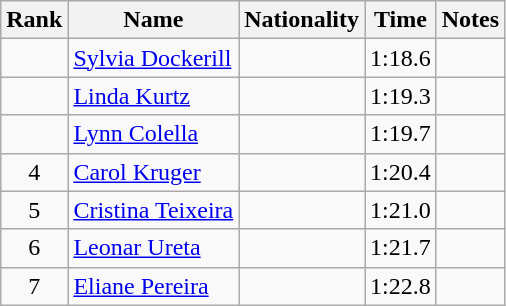<table class="wikitable sortable" style="text-align:center">
<tr>
<th>Rank</th>
<th>Name</th>
<th>Nationality</th>
<th>Time</th>
<th>Notes</th>
</tr>
<tr>
<td></td>
<td align=left><a href='#'>Sylvia Dockerill</a></td>
<td align=left></td>
<td>1:18.6</td>
<td></td>
</tr>
<tr>
<td></td>
<td align=left><a href='#'>Linda Kurtz</a></td>
<td align=left></td>
<td>1:19.3</td>
<td></td>
</tr>
<tr>
<td></td>
<td align=left><a href='#'>Lynn Colella</a></td>
<td align=left></td>
<td>1:19.7</td>
<td></td>
</tr>
<tr>
<td>4</td>
<td align=left><a href='#'>Carol Kruger</a></td>
<td align=left></td>
<td>1:20.4</td>
<td></td>
</tr>
<tr>
<td>5</td>
<td align=left><a href='#'>Cristina Teixeira</a></td>
<td align=left></td>
<td>1:21.0</td>
<td></td>
</tr>
<tr>
<td>6</td>
<td align=left><a href='#'>Leonar Ureta</a></td>
<td align=left></td>
<td>1:21.7</td>
<td></td>
</tr>
<tr>
<td>7</td>
<td align=left><a href='#'>Eliane Pereira</a></td>
<td align=left></td>
<td>1:22.8</td>
<td></td>
</tr>
</table>
